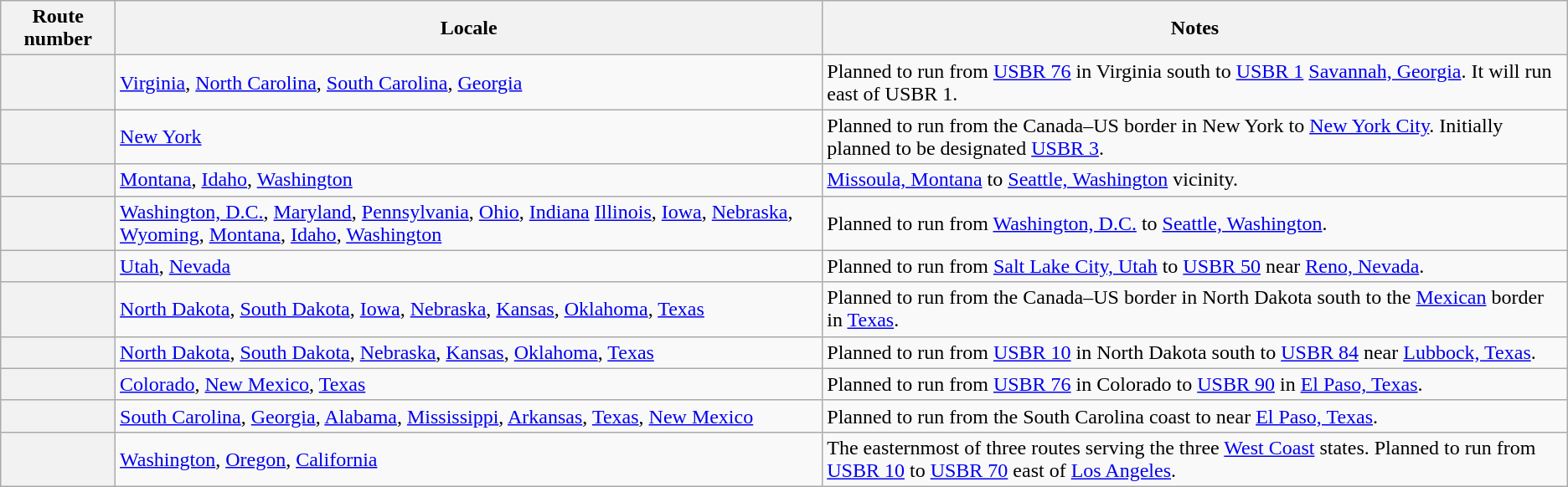<table class="wikitable sortable">
<tr>
<th>Route number</th>
<th>Locale</th>
<th class="unsortable">Notes</th>
</tr>
<tr>
<th></th>
<td><a href='#'>Virginia</a>, <a href='#'>North Carolina</a>, <a href='#'>South Carolina</a>, <a href='#'>Georgia</a></td>
<td>Planned to run from <a href='#'>USBR 76</a> in Virginia south to <a href='#'>USBR 1</a> <a href='#'>Savannah, Georgia</a>. It will run east of USBR 1.</td>
</tr>
<tr>
<th></th>
<td><a href='#'>New York</a></td>
<td>Planned to run from the Canada–US border in New York to <a href='#'>New York City</a>. Initially planned to be designated <a href='#'>USBR 3</a>.</td>
</tr>
<tr>
<th></th>
<td><a href='#'>Montana</a>, <a href='#'>Idaho</a>, <a href='#'>Washington</a></td>
<td><a href='#'>Missoula, Montana</a> to <a href='#'>Seattle, Washington</a> vicinity.</td>
</tr>
<tr>
<th></th>
<td><a href='#'>Washington, D.C.</a>, <a href='#'>Maryland</a>, <a href='#'>Pennsylvania</a>, <a href='#'>Ohio</a>, <a href='#'>Indiana</a> <a href='#'>Illinois</a>, <a href='#'>Iowa</a>, <a href='#'>Nebraska</a>, <a href='#'>Wyoming</a>, <a href='#'>Montana</a>, <a href='#'>Idaho</a>, <a href='#'>Washington</a></td>
<td>Planned to run from <a href='#'>Washington, D.C.</a> to <a href='#'>Seattle, Washington</a>.</td>
</tr>
<tr>
<th></th>
<td><a href='#'>Utah</a>, <a href='#'>Nevada</a></td>
<td>Planned to run from <a href='#'>Salt Lake City, Utah</a> to <a href='#'>USBR 50</a> near <a href='#'>Reno, Nevada</a>.</td>
</tr>
<tr>
<th></th>
<td><a href='#'>North Dakota</a>, <a href='#'>South Dakota</a>, <a href='#'>Iowa</a>, <a href='#'>Nebraska</a>, <a href='#'>Kansas</a>, <a href='#'>Oklahoma</a>, <a href='#'>Texas</a></td>
<td>Planned to run from the Canada–US border in North Dakota south to the <a href='#'>Mexican</a> border in <a href='#'>Texas</a>.</td>
</tr>
<tr>
<th></th>
<td><a href='#'>North Dakota</a>, <a href='#'>South Dakota</a>, <a href='#'>Nebraska</a>, <a href='#'>Kansas</a>, <a href='#'>Oklahoma</a>, <a href='#'>Texas</a></td>
<td>Planned to run from <a href='#'>USBR 10</a> in North Dakota south to <a href='#'>USBR 84</a> near <a href='#'>Lubbock, Texas</a>.</td>
</tr>
<tr>
<th></th>
<td><a href='#'>Colorado</a>, <a href='#'>New Mexico</a>, <a href='#'>Texas</a></td>
<td>Planned to run from <a href='#'>USBR 76</a> in Colorado to <a href='#'>USBR 90</a> in <a href='#'>El Paso, Texas</a>.</td>
</tr>
<tr>
<th></th>
<td><a href='#'>South Carolina</a>, <a href='#'>Georgia</a>, <a href='#'>Alabama</a>, <a href='#'>Mississippi</a>, <a href='#'>Arkansas</a>, <a href='#'>Texas</a>, <a href='#'>New Mexico</a></td>
<td>Planned to run from the South Carolina coast to near <a href='#'>El Paso, Texas</a>.</td>
</tr>
<tr>
<th></th>
<td><a href='#'>Washington</a>, <a href='#'>Oregon</a>, <a href='#'>California</a></td>
<td>The easternmost of three routes serving the three <a href='#'>West Coast</a> states. Planned to run from <a href='#'>USBR 10</a> to <a href='#'>USBR 70</a> east of <a href='#'>Los Angeles</a>.</td>
</tr>
</table>
